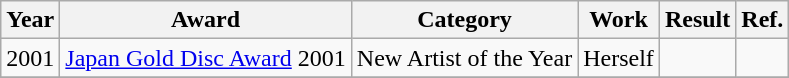<table class="wikitable">
<tr>
<th scope="col">Year</th>
<th scope="col">Award</th>
<th>Category</th>
<th scope="col">Work</th>
<th scope="col">Result</th>
<th>Ref.</th>
</tr>
<tr>
<td style="text-align:center;">2001</td>
<td><a href='#'>Japan Gold Disc Award</a> 2001</td>
<td>New Artist of the Year</td>
<td>Herself</td>
<td></td>
<td></td>
</tr>
<tr>
</tr>
</table>
